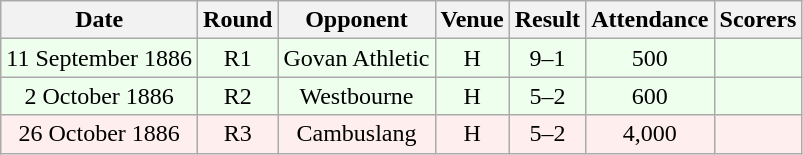<table class="wikitable sortable" style="font-size:100%; text-align:center">
<tr>
<th>Date</th>
<th>Round</th>
<th>Opponent</th>
<th>Venue</th>
<th>Result</th>
<th>Attendance</th>
<th>Scorers</th>
</tr>
<tr bgcolor = "#EEFFEE">
<td>11 September 1886</td>
<td>R1</td>
<td>Govan Athletic</td>
<td>H</td>
<td>9–1</td>
<td>500</td>
<td></td>
</tr>
<tr bgcolor = "#EEFFEE">
<td>2 October 1886</td>
<td>R2</td>
<td>Westbourne</td>
<td>H</td>
<td>5–2</td>
<td>600</td>
<td></td>
</tr>
<tr bgcolor = "#FFEEEE">
<td>26 October 1886</td>
<td>R3</td>
<td>Cambuslang</td>
<td>H</td>
<td>5–2</td>
<td>4,000</td>
<td></td>
</tr>
</table>
